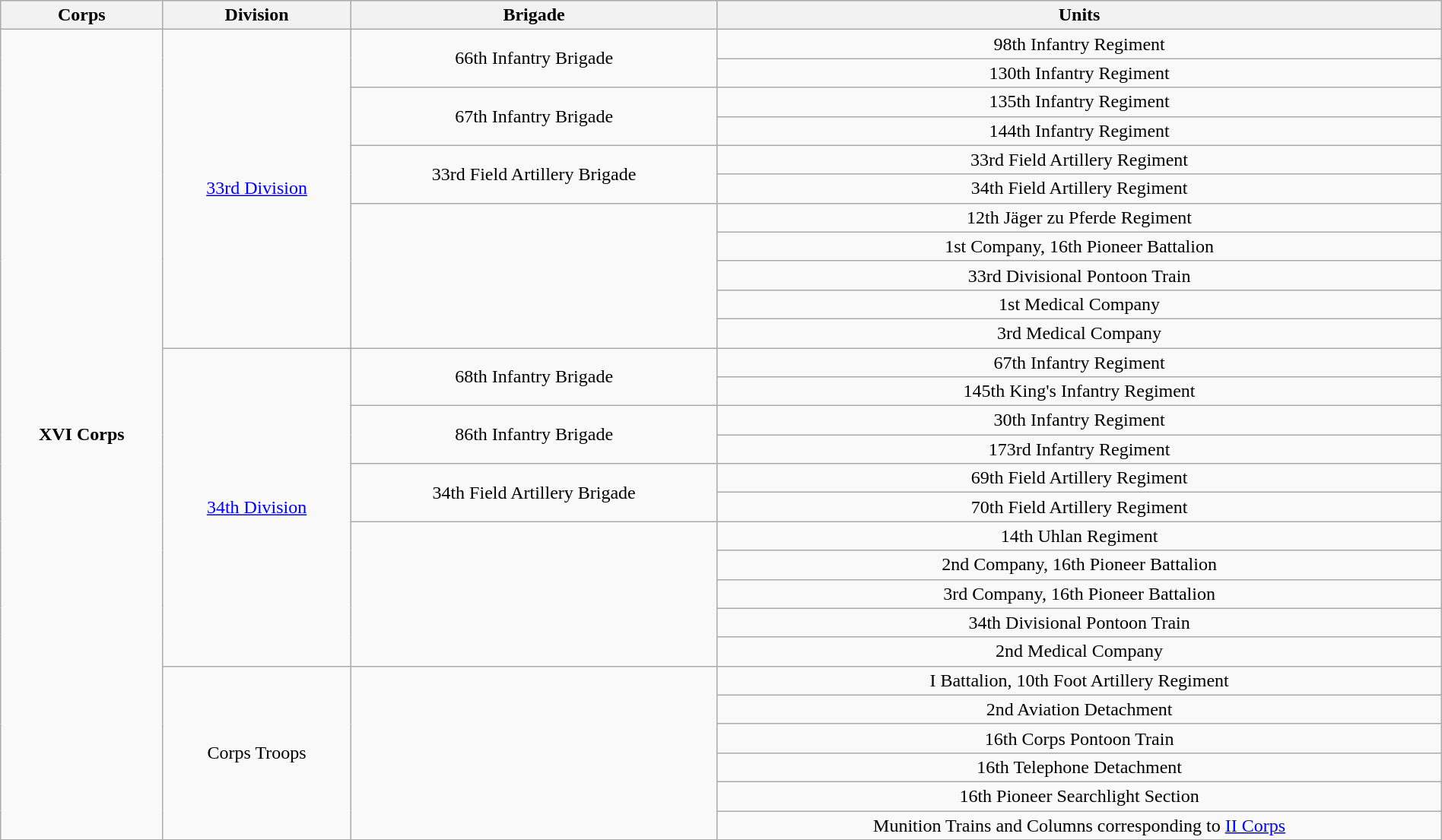<table class="wikitable collapsible collapsed" style="text-align:center; width:100%;">
<tr>
<th>Corps</th>
<th>Division</th>
<th>Brigade</th>
<th>Units</th>
</tr>
<tr>
<td ROWSPAN=28><strong>XVI Corps</strong></td>
<td ROWSPAN=11><a href='#'>33rd Division</a></td>
<td ROWSPAN=2>66th Infantry Brigade</td>
<td>98th Infantry Regiment</td>
</tr>
<tr>
<td>130th Infantry Regiment</td>
</tr>
<tr>
<td ROWSPAN=2>67th Infantry Brigade</td>
<td>135th Infantry Regiment</td>
</tr>
<tr>
<td>144th Infantry Regiment</td>
</tr>
<tr>
<td ROWSPAN=2>33rd Field Artillery Brigade</td>
<td>33rd Field Artillery Regiment</td>
</tr>
<tr>
<td>34th Field Artillery Regiment</td>
</tr>
<tr>
<td ROWSPAN=5></td>
<td>12th Jäger zu Pferde Regiment</td>
</tr>
<tr>
<td>1st Company, 16th Pioneer Battalion</td>
</tr>
<tr>
<td>33rd Divisional Pontoon Train</td>
</tr>
<tr>
<td>1st Medical Company</td>
</tr>
<tr>
<td>3rd Medical Company</td>
</tr>
<tr>
<td ROWSPAN=11><a href='#'>34th Division</a></td>
<td ROWSPAN=2>68th Infantry Brigade</td>
<td>67th Infantry Regiment</td>
</tr>
<tr>
<td>145th King's Infantry Regiment</td>
</tr>
<tr>
<td ROWSPAN=2>86th Infantry Brigade</td>
<td>30th Infantry Regiment</td>
</tr>
<tr>
<td>173rd Infantry Regiment</td>
</tr>
<tr>
<td ROWSPAN=2>34th Field Artillery Brigade</td>
<td>69th Field Artillery Regiment</td>
</tr>
<tr>
<td>70th Field Artillery Regiment</td>
</tr>
<tr>
<td ROWSPAN=5></td>
<td>14th Uhlan Regiment</td>
</tr>
<tr>
<td>2nd Company, 16th Pioneer Battalion</td>
</tr>
<tr>
<td>3rd Company, 16th Pioneer Battalion</td>
</tr>
<tr>
<td>34th Divisional Pontoon Train</td>
</tr>
<tr>
<td>2nd Medical Company</td>
</tr>
<tr>
<td ROWSPAN=6>Corps Troops</td>
<td ROWSPAN=6></td>
<td>I Battalion, 10th Foot Artillery Regiment</td>
</tr>
<tr>
<td>2nd Aviation Detachment</td>
</tr>
<tr>
<td>16th Corps Pontoon Train</td>
</tr>
<tr>
<td>16th Telephone Detachment</td>
</tr>
<tr>
<td>16th Pioneer Searchlight Section</td>
</tr>
<tr>
<td>Munition Trains and Columns corresponding to <a href='#'>II Corps</a></td>
</tr>
</table>
